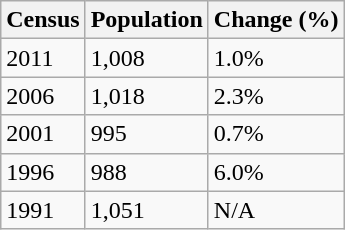<table class="wikitable">
<tr>
<th>Census</th>
<th>Population</th>
<th>Change (%)</th>
</tr>
<tr>
<td>2011</td>
<td>1,008</td>
<td> 1.0%</td>
</tr>
<tr>
<td>2006</td>
<td>1,018</td>
<td> 2.3%</td>
</tr>
<tr>
<td>2001</td>
<td>995</td>
<td> 0.7%</td>
</tr>
<tr>
<td>1996</td>
<td>988</td>
<td> 6.0%</td>
</tr>
<tr>
<td>1991</td>
<td>1,051</td>
<td>N/A</td>
</tr>
</table>
